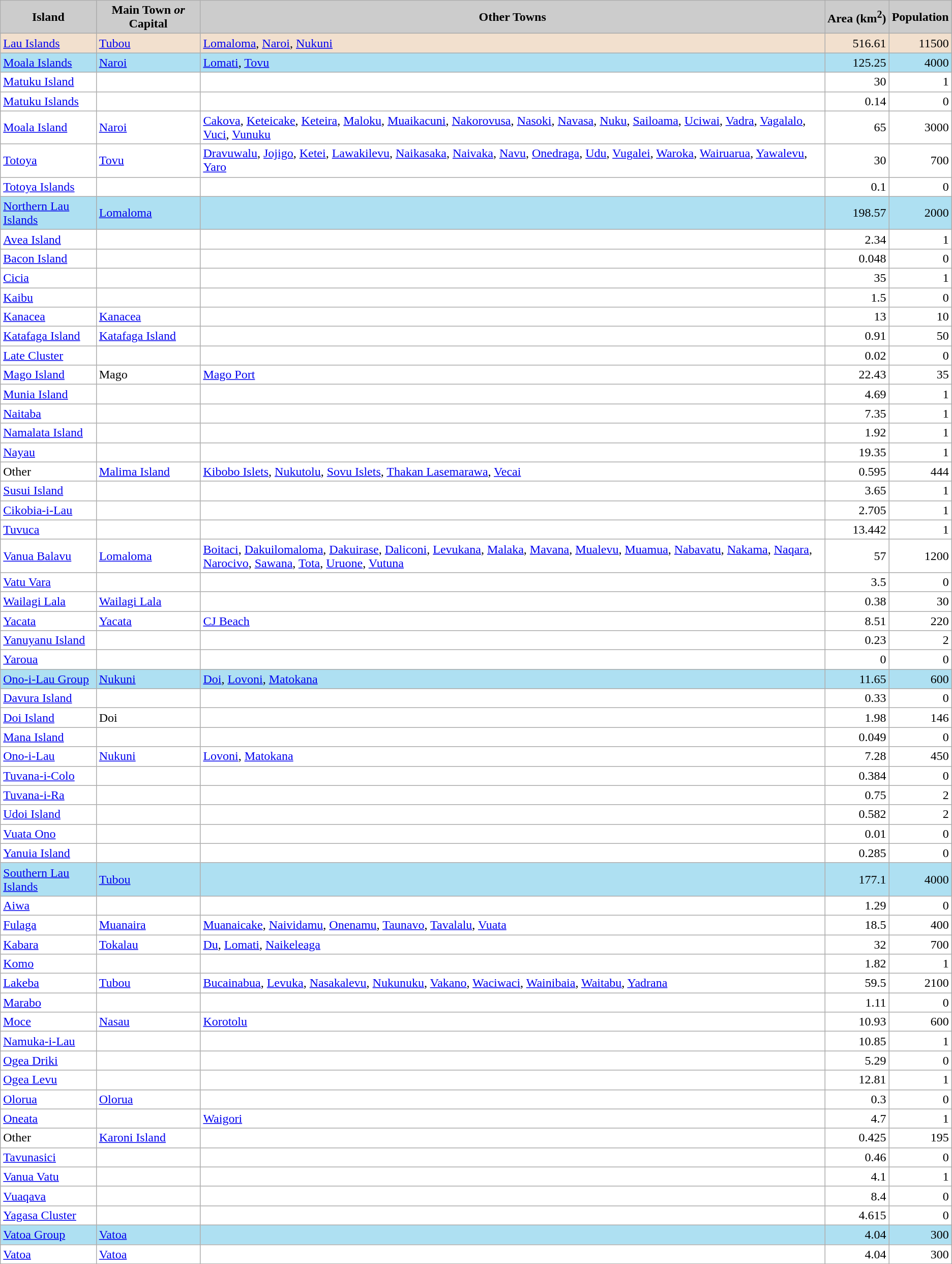<table class="wikitable sortable">
<tr>
<th style="background: #CCC;" class="unsortable">Island</th>
<th style="background: #CCC;" class="unsortable">Main Town <em>or</em> Capital</th>
<th style="background: #CCC;" class="unsortable">Other Towns</th>
<th style="background: #CCC;">Area (km<sup>2</sup>)</th>
<th style="background: #CCC;">Population</th>
</tr>
<tr style="background:#F2E0CE;">
<td><a href='#'>Lau Islands</a></td>
<td><a href='#'>Tubou</a></td>
<td><a href='#'>Lomaloma</a>, <a href='#'>Naroi</a>, <a href='#'>Nukuni</a></td>
<td align="right">516.61</td>
<td align="right">11500</td>
</tr>
<tr style="background:#AEE0F2;">
<td><a href='#'>Moala Islands</a></td>
<td><a href='#'>Naroi</a></td>
<td><a href='#'>Lomati</a>, <a href='#'>Tovu</a></td>
<td align="right">125.25</td>
<td align="right">4000</td>
</tr>
<tr style="background:#FFFFFF;">
<td><a href='#'>Matuku Island</a></td>
<td></td>
<td></td>
<td align="right">30</td>
<td align="right">1</td>
</tr>
<tr style="background:#FFFFFF;">
<td><a href='#'>Matuku Islands</a></td>
<td></td>
<td></td>
<td align="right">0.14</td>
<td align="right">0</td>
</tr>
<tr style="background:#FFFFFF;">
<td><a href='#'>Moala Island</a></td>
<td><a href='#'>Naroi</a></td>
<td><a href='#'>Cakova</a>, <a href='#'>Keteicake</a>, <a href='#'>Keteira</a>, <a href='#'>Maloku</a>, <a href='#'>Muaikacuni</a>, <a href='#'>Nakorovusa</a>, <a href='#'>Nasoki</a>, <a href='#'>Navasa</a>, <a href='#'>Nuku</a>, <a href='#'>Sailoama</a>, <a href='#'>Uciwai</a>, <a href='#'>Vadra</a>, <a href='#'>Vagalalo</a>, <a href='#'>Vuci</a>, <a href='#'>Vunuku</a></td>
<td align="right">65</td>
<td align="right">3000</td>
</tr>
<tr style="background:#FFFFFF;">
<td><a href='#'>Totoya</a></td>
<td><a href='#'>Tovu</a></td>
<td><a href='#'>Dravuwalu</a>, <a href='#'>Jojigo</a>, <a href='#'>Ketei</a>, <a href='#'>Lawakilevu</a>, <a href='#'>Naikasaka</a>, <a href='#'>Naivaka</a>, <a href='#'>Navu</a>, <a href='#'>Onedraga</a>, <a href='#'>Udu</a>, <a href='#'>Vugalei</a>, <a href='#'>Waroka</a>, <a href='#'>Wairuarua</a>, <a href='#'>Yawalevu</a>, <a href='#'>Yaro</a></td>
<td align="right">30</td>
<td align="right">700</td>
</tr>
<tr style="background:#FFFFFF;">
<td><a href='#'>Totoya Islands</a></td>
<td></td>
<td></td>
<td align="right">0.1</td>
<td align="right">0</td>
</tr>
<tr style="background:#AEE0F2;">
<td><a href='#'>Northern Lau Islands</a></td>
<td><a href='#'>Lomaloma</a></td>
<td></td>
<td align="right">198.57</td>
<td align="right">2000</td>
</tr>
<tr style="background:#FFFFFF;">
<td><a href='#'>Avea Island</a></td>
<td></td>
<td></td>
<td align="right">2.34</td>
<td align="right">1</td>
</tr>
<tr style="background:#FFFFFF;">
<td><a href='#'>Bacon Island</a></td>
<td></td>
<td></td>
<td align="right">0.048</td>
<td align="right">0</td>
</tr>
<tr style="background:#FFFFFF;">
<td><a href='#'>Cicia</a></td>
<td></td>
<td></td>
<td align="right">35</td>
<td align="right">1</td>
</tr>
<tr style="background:#FFFFFF;">
<td><a href='#'>Kaibu</a></td>
<td></td>
<td></td>
<td align="right">1.5</td>
<td align="right">0</td>
</tr>
<tr style="background:#FFFFFF;">
<td><a href='#'>Kanacea</a></td>
<td><a href='#'>Kanacea</a></td>
<td></td>
<td align="right">13</td>
<td align="right">10</td>
</tr>
<tr style="background:#FFFFFF;">
<td><a href='#'>Katafaga Island</a></td>
<td><a href='#'>Katafaga Island</a></td>
<td></td>
<td align="right">0.91</td>
<td align="right">50</td>
</tr>
<tr style="background:#FFFFFF;">
<td><a href='#'>Late Cluster</a></td>
<td></td>
<td></td>
<td align="right">0.02</td>
<td align="right">0</td>
</tr>
<tr style="background:#FFFFFF;">
<td><a href='#'>Mago Island</a></td>
<td>Mago</td>
<td><a href='#'>Mago Port</a></td>
<td align="right">22.43</td>
<td align="right">35</td>
</tr>
<tr style="background:#FFFFFF;">
<td><a href='#'>Munia Island</a></td>
<td></td>
<td></td>
<td align="right">4.69</td>
<td align="right">1</td>
</tr>
<tr style="background:#FFFFFF;">
<td><a href='#'>Naitaba</a></td>
<td></td>
<td></td>
<td align="right">7.35</td>
<td align="right">1</td>
</tr>
<tr style="background:#FFFFFF;">
<td><a href='#'>Namalata Island</a></td>
<td></td>
<td></td>
<td align="right">1.92</td>
<td align="right">1</td>
</tr>
<tr style="background:#FFFFFF;">
<td><a href='#'>Nayau</a></td>
<td></td>
<td></td>
<td align="right">19.35</td>
<td align="right">1</td>
</tr>
<tr style="background:#FFFFFF;">
<td>Other</td>
<td><a href='#'>Malima Island</a></td>
<td><a href='#'>Kibobo Islets</a>, <a href='#'>Nukutolu</a>, <a href='#'>Sovu Islets</a>, <a href='#'>Thakan Lasemarawa</a>, <a href='#'>Vecai</a></td>
<td align="right">0.595</td>
<td align="right">444</td>
</tr>
<tr style="background:#FFFFFF;">
<td><a href='#'>Susui Island</a></td>
<td></td>
<td></td>
<td align="right">3.65</td>
<td align="right">1</td>
</tr>
<tr style="background:#FFFFFF;">
<td><a href='#'>Cikobia-i-Lau</a></td>
<td></td>
<td></td>
<td align="right">2.705</td>
<td align="right">1</td>
</tr>
<tr style="background:#FFFFFF;">
<td><a href='#'>Tuvuca</a></td>
<td></td>
<td></td>
<td align="right">13.442</td>
<td align="right">1</td>
</tr>
<tr style="background:#FFFFFF;">
<td><a href='#'>Vanua Balavu</a></td>
<td><a href='#'>Lomaloma</a></td>
<td><a href='#'>Boitaci</a>, <a href='#'>Dakuilomaloma</a>, <a href='#'>Dakuirase</a>, <a href='#'>Daliconi</a>, <a href='#'>Levukana</a>, <a href='#'>Malaka</a>, <a href='#'>Mavana</a>, <a href='#'>Mualevu</a>, <a href='#'>Muamua</a>, <a href='#'>Nabavatu</a>, <a href='#'>Nakama</a>, <a href='#'>Naqara</a>, <a href='#'>Narocivo</a>, <a href='#'>Sawana</a>, <a href='#'>Tota</a>, <a href='#'>Uruone</a>, <a href='#'>Vutuna</a></td>
<td align="right">57</td>
<td align="right">1200</td>
</tr>
<tr style="background:#FFFFFF;">
<td><a href='#'>Vatu Vara</a></td>
<td></td>
<td></td>
<td align="right">3.5</td>
<td align="right">0</td>
</tr>
<tr style="background:#FFFFFF;">
<td><a href='#'>Wailagi Lala</a></td>
<td><a href='#'>Wailagi Lala</a></td>
<td></td>
<td align="right">0.38</td>
<td align="right">30</td>
</tr>
<tr style="background:#FFFFFF;">
<td><a href='#'>Yacata</a></td>
<td><a href='#'>Yacata</a></td>
<td><a href='#'>CJ Beach</a></td>
<td align="right">8.51</td>
<td align="right">220</td>
</tr>
<tr style="background:#FFFFFF;">
<td><a href='#'>Yanuyanu Island</a></td>
<td></td>
<td></td>
<td align="right">0.23</td>
<td align="right">2</td>
</tr>
<tr style="background:#FFFFFF;">
<td><a href='#'>Yaroua</a></td>
<td></td>
<td></td>
<td align="right">0</td>
<td align="right">0</td>
</tr>
<tr style="background:#AEE0F2;">
<td><a href='#'>Ono-i-Lau Group</a></td>
<td><a href='#'>Nukuni</a></td>
<td><a href='#'>Doi</a>, <a href='#'>Lovoni</a>, <a href='#'>Matokana</a></td>
<td align="right">11.65</td>
<td align="right">600</td>
</tr>
<tr style="background:#FFFFFF;">
<td><a href='#'>Davura Island</a></td>
<td></td>
<td></td>
<td align="right">0.33</td>
<td align="right">0</td>
</tr>
<tr style="background:#FFFFFF;">
<td><a href='#'>Doi Island</a></td>
<td>Doi</td>
<td></td>
<td align="right">1.98</td>
<td align="right">146</td>
</tr>
<tr style="background:#FFFFFF;">
<td><a href='#'>Mana Island</a></td>
<td></td>
<td></td>
<td align="right">0.049</td>
<td align="right">0</td>
</tr>
<tr style="background:#FFFFFF;">
<td><a href='#'>Ono-i-Lau</a></td>
<td><a href='#'>Nukuni</a></td>
<td><a href='#'>Lovoni</a>, <a href='#'>Matokana</a></td>
<td align="right">7.28</td>
<td align="right">450</td>
</tr>
<tr style="background:#FFFFFF;">
<td><a href='#'>Tuvana-i-Colo</a></td>
<td></td>
<td></td>
<td align="right">0.384</td>
<td align="right">0</td>
</tr>
<tr style="background:#FFFFFF;">
<td><a href='#'>Tuvana-i-Ra</a></td>
<td></td>
<td></td>
<td align="right">0.75</td>
<td align="right">2</td>
</tr>
<tr style="background:#FFFFFF;">
<td><a href='#'>Udoi Island</a></td>
<td></td>
<td></td>
<td align="right">0.582</td>
<td align="right">2</td>
</tr>
<tr style="background:#FFFFFF;">
<td><a href='#'>Vuata Ono</a></td>
<td></td>
<td></td>
<td align="right">0.01</td>
<td align="right">0</td>
</tr>
<tr style="background:#FFFFFF;">
<td><a href='#'>Yanuia Island</a></td>
<td></td>
<td></td>
<td align="right">0.285</td>
<td align="right">0</td>
</tr>
<tr style="background:#AEE0F2;">
<td><a href='#'>Southern Lau Islands</a></td>
<td><a href='#'>Tubou</a></td>
<td></td>
<td align="right">177.1</td>
<td align="right">4000</td>
</tr>
<tr style="background:#FFFFFF;">
<td><a href='#'>Aiwa</a></td>
<td></td>
<td></td>
<td align="right">1.29</td>
<td align="right">0</td>
</tr>
<tr style="background:#FFFFFF;">
<td><a href='#'>Fulaga</a></td>
<td><a href='#'>Muanaira</a></td>
<td><a href='#'>Muanaicake</a>, <a href='#'>Naividamu</a>, <a href='#'>Onenamu</a>, <a href='#'>Taunavo</a>, <a href='#'>Tavalalu</a>, <a href='#'>Vuata</a></td>
<td align="right">18.5</td>
<td align="right">400</td>
</tr>
<tr style="background:#FFFFFF;">
<td><a href='#'>Kabara</a></td>
<td><a href='#'>Tokalau</a></td>
<td><a href='#'>Du</a>, <a href='#'>Lomati</a>, <a href='#'>Naikeleaga</a></td>
<td align="right">32</td>
<td align="right">700</td>
</tr>
<tr style="background:#FFFFFF;">
<td><a href='#'>Komo</a></td>
<td></td>
<td></td>
<td align="right">1.82</td>
<td align="right">1</td>
</tr>
<tr style="background:#FFFFFF;">
<td><a href='#'>Lakeba</a></td>
<td><a href='#'>Tubou</a></td>
<td><a href='#'>Bucainabua</a>, <a href='#'>Levuka</a>, <a href='#'>Nasakalevu</a>, <a href='#'>Nukunuku</a>, <a href='#'>Vakano</a>, <a href='#'>Waciwaci</a>, <a href='#'>Wainibaia</a>, <a href='#'>Waitabu</a>, <a href='#'>Yadrana</a></td>
<td align="right">59.5</td>
<td align="right">2100</td>
</tr>
<tr style="background:#FFFFFF;">
<td><a href='#'>Marabo</a></td>
<td></td>
<td></td>
<td align="right">1.11</td>
<td align="right">0</td>
</tr>
<tr style="background:#FFFFFF;">
<td><a href='#'>Moce</a></td>
<td><a href='#'>Nasau</a></td>
<td><a href='#'>Korotolu</a></td>
<td align="right">10.93</td>
<td align="right">600</td>
</tr>
<tr style="background:#FFFFFF;">
<td><a href='#'>Namuka-i-Lau</a></td>
<td></td>
<td></td>
<td align="right">10.85</td>
<td align="right">1</td>
</tr>
<tr style="background:#FFFFFF;">
<td><a href='#'>Ogea Driki</a></td>
<td></td>
<td></td>
<td align="right">5.29</td>
<td align="right">0</td>
</tr>
<tr style="background:#FFFFFF;">
<td><a href='#'>Ogea Levu</a></td>
<td></td>
<td></td>
<td align="right">12.81</td>
<td align="right">1</td>
</tr>
<tr style="background:#FFFFFF;">
<td><a href='#'>Olorua</a></td>
<td><a href='#'>Olorua</a></td>
<td></td>
<td align="right">0.3</td>
<td align="right">0</td>
</tr>
<tr style="background:#FFFFFF;">
<td><a href='#'>Oneata</a></td>
<td></td>
<td><a href='#'>Waigori</a></td>
<td align="right">4.7</td>
<td align="right">1</td>
</tr>
<tr style="background:#FFFFFF;">
<td>Other</td>
<td><a href='#'>Karoni Island</a></td>
<td></td>
<td align="right">0.425</td>
<td align="right">195</td>
</tr>
<tr style="background:#FFFFFF;">
<td><a href='#'>Tavunasici</a></td>
<td></td>
<td></td>
<td align="right">0.46</td>
<td align="right">0</td>
</tr>
<tr style="background:#FFFFFF;">
<td><a href='#'>Vanua Vatu</a></td>
<td></td>
<td></td>
<td align="right">4.1</td>
<td align="right">1</td>
</tr>
<tr style="background:#FFFFFF;">
<td><a href='#'>Vuaqava</a></td>
<td></td>
<td></td>
<td align="right">8.4</td>
<td align="right">0</td>
</tr>
<tr style="background:#FFFFFF;">
<td><a href='#'>Yagasa Cluster</a></td>
<td></td>
<td></td>
<td align="right">4.615</td>
<td align="right">0</td>
</tr>
<tr style="background:#AEE0F2;">
<td><a href='#'>Vatoa Group</a></td>
<td><a href='#'>Vatoa</a></td>
<td></td>
<td align="right">4.04</td>
<td align="right">300</td>
</tr>
<tr style="background:#FFFFFF;">
<td><a href='#'>Vatoa</a></td>
<td><a href='#'>Vatoa</a></td>
<td></td>
<td align="right">4.04</td>
<td align="right">300</td>
</tr>
</table>
